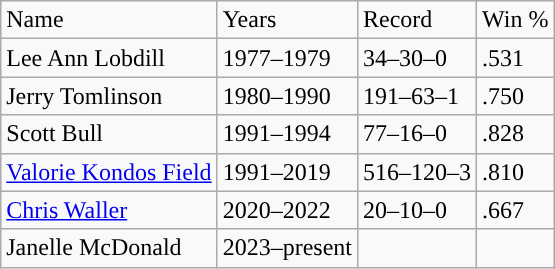<table class="wikitable">
<tr>
<td>Name</td>
<td>Years</td>
<td>Record</td>
<td>Win %</td>
</tr>
<tr>
<td>Lee Ann Lobdill</td>
<td>1977–1979</td>
<td>34–30–0</td>
<td>.531</td>
</tr>
<tr>
<td>Jerry Tomlinson</td>
<td>1980–1990</td>
<td>191–63–1</td>
<td>.750</td>
</tr>
<tr>
<td>Scott Bull</td>
<td>1991–1994</td>
<td>77–16–0</td>
<td>.828</td>
</tr>
<tr>
<td><a href='#'>Valorie Kondos Field</a></td>
<td>1991–2019</td>
<td>516–120–3</td>
<td>.810</td>
</tr>
<tr>
<td><a href='#'>Chris Waller</a></td>
<td>2020–2022</td>
<td>20–10–0</td>
<td>.667</td>
</tr>
<tr>
<td>Janelle McDonald</td>
<td>2023–present</td>
<td></td>
<td></td>
</tr>
</table>
